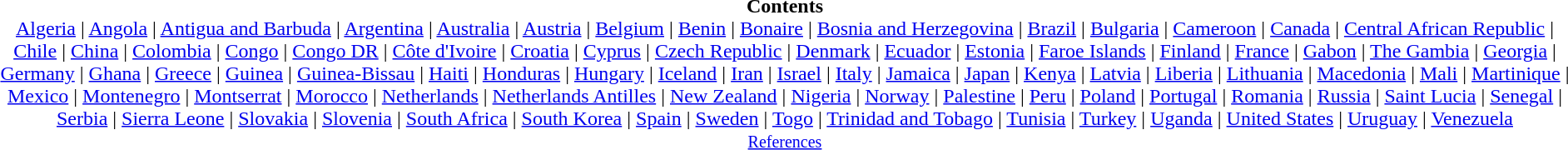<table class="toc" |>
<tr>
<td align=center><strong>Contents</strong><br><div><a href='#'>Algeria</a> | <a href='#'>Angola</a> | <a href='#'>Antigua and Barbuda</a> | <a href='#'>Argentina</a> | <a href='#'>Australia</a> | <a href='#'>Austria</a> | <a href='#'>Belgium</a> | <a href='#'>Benin</a> | <a href='#'>Bonaire</a> | <a href='#'>Bosnia and Herzegovina</a> | <a href='#'>Brazil</a> | <a href='#'>Bulgaria</a> | <a href='#'>Cameroon</a> | <a href='#'>Canada</a> | <a href='#'>Central African Republic</a> | <a href='#'>Chile</a> | <a href='#'>China</a> | <a href='#'>Colombia</a> | <a href='#'>Congo</a> | <a href='#'>Congo DR</a> | <a href='#'>Côte d'Ivoire</a> | <a href='#'>Croatia</a> | <a href='#'>Cyprus</a> | <a href='#'>Czech Republic</a> | <a href='#'>Denmark</a> | <a href='#'>Ecuador</a> | <a href='#'>Estonia</a> | <a href='#'>Faroe Islands</a> | <a href='#'>Finland</a> | <a href='#'>France</a> | <a href='#'>Gabon</a> | <a href='#'>The Gambia</a> | <a href='#'>Georgia</a> | <a href='#'>Germany</a> | <a href='#'>Ghana</a> | <a href='#'>Greece</a> | <a href='#'>Guinea</a> | <a href='#'>Guinea-Bissau</a> | <a href='#'>Haiti</a> | <a href='#'>Honduras</a> | <a href='#'>Hungary</a> | <a href='#'>Iceland</a> | <a href='#'>Iran</a> | <a href='#'>Israel</a> | <a href='#'>Italy</a> | <a href='#'>Jamaica</a> | <a href='#'>Japan</a> | <a href='#'>Kenya</a> | <a href='#'>Latvia</a> | <a href='#'>Liberia</a> | <a href='#'>Lithuania</a> | <a href='#'>Macedonia</a> | <a href='#'>Mali</a> | <a href='#'>Martinique</a> | <a href='#'>Mexico</a> | <a href='#'>Montenegro</a> | <a href='#'>Montserrat</a> | <a href='#'>Morocco</a> | <a href='#'>Netherlands</a> | <a href='#'>Netherlands Antilles</a> | 
<a href='#'>New Zealand</a> | <a href='#'>Nigeria</a> | <a href='#'>Norway</a> | 
<a href='#'>Palestine</a> |
<a href='#'>Peru</a> | <a href='#'>Poland</a> | <a href='#'>Portugal</a> | <a href='#'>Romania</a> | <a href='#'>Russia</a> | <a href='#'>Saint Lucia</a> | <a href='#'>Senegal</a> | <a href='#'>Serbia</a> | <a href='#'>Sierra Leone</a> | <a href='#'>Slovakia</a> | <a href='#'>Slovenia</a> | <a href='#'>South Africa</a> | <a href='#'>South Korea</a> | <a href='#'>Spain</a> | <a href='#'>Sweden</a> | <a href='#'>Togo</a> | <a href='#'>Trinidad and Tobago</a> | <a href='#'>Tunisia</a> | <a href='#'>Turkey</a> | <a href='#'>Uganda</a> | <a href='#'>United States</a> | <a href='#'>Uruguay</a> | <a href='#'>Venezuela</a></div><small><a href='#'>References</a></small></td>
</tr>
</table>
